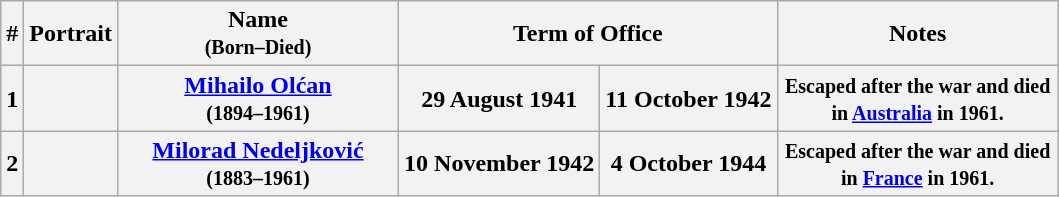<table class="wikitable" style="text-align:center">
<tr ->
<th>#</th>
<th>Portrait</th>
<th width=180>Name<br><small>(Born–Died)</small></th>
<th colspan=2>Term of Office</th>
<th width=180>Notes</th>
</tr>
<tr ->
<th>1</th>
<th></th>
<th><a href='#'>Mihailo Olćan</a><br><small>(1894–1961)</small></th>
<th>29 August 1941</th>
<th>11 October 1942</th>
<th><small>Escaped after the war and died in <a href='#'>Australia</a> in 1961.</small></th>
</tr>
<tr ->
<th>2</th>
<th></th>
<th><a href='#'>Milorad Nedeljković</a><br><small>(1883–1961)</small></th>
<th>10 November 1942</th>
<th>4 October 1944</th>
<th><small>Escaped after the war and died in <a href='#'>France</a> in 1961.</small></th>
</tr>
</table>
